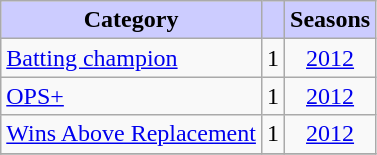<table class="wikitable">
<tr>
<th style="background:#ccf;">Category</th>
<th style="background:#ccf;"></th>
<th style="background:#ccf;">Seasons</th>
</tr>
<tr>
<td><a href='#'>Batting champion</a></td>
<td style="text-align:center;">1</td>
<td style="text-align:center;"><a href='#'>2012</a></td>
</tr>
<tr>
<td><a href='#'>OPS+</a></td>
<td style="text-align:center;">1</td>
<td style="text-align:center;"><a href='#'>2012</a></td>
</tr>
<tr>
<td><a href='#'>Wins Above Replacement</a></td>
<td style="text-align:center;">1</td>
<td style="text-align:center;"><a href='#'>2012</a></td>
</tr>
<tr>
</tr>
</table>
